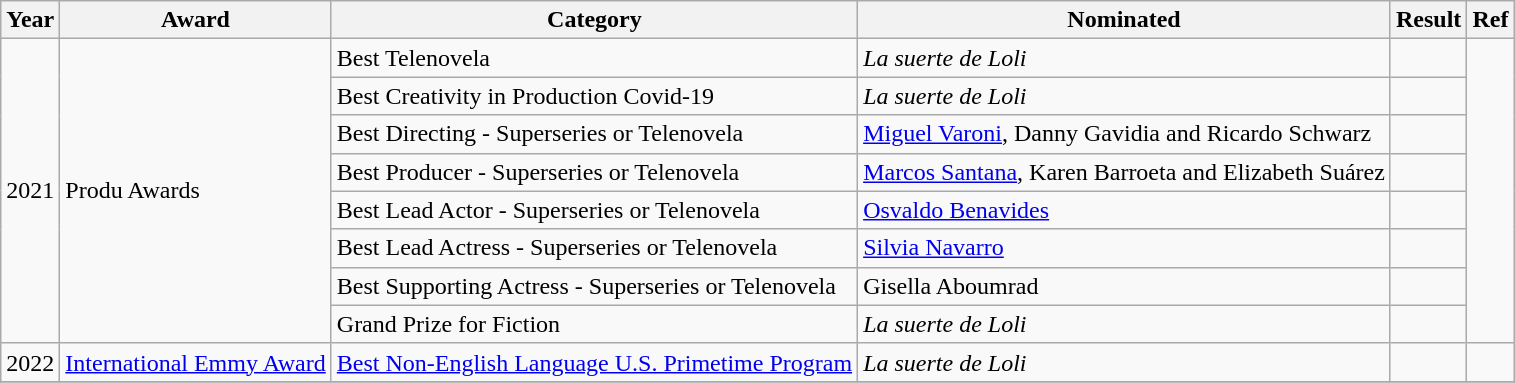<table class="wikitable plainrowheaders">
<tr>
<th scope="col">Year</th>
<th scope="col">Award</th>
<th scope="col">Category</th>
<th scope="col">Nominated</th>
<th scope="col">Result</th>
<th scope="col">Ref</th>
</tr>
<tr>
<td rowspan="8">2021</td>
<td rowspan="8">Produ Awards</td>
<td>Best Telenovela</td>
<td><em>La suerte de Loli</em></td>
<td></td>
<td align="center" rowspan="8"></td>
</tr>
<tr>
<td>Best Creativity in Production Covid-19</td>
<td><em>La suerte de Loli</em></td>
<td></td>
</tr>
<tr>
<td>Best Directing - Superseries or Telenovela</td>
<td><a href='#'>Miguel Varoni</a>, Danny Gavidia and Ricardo Schwarz</td>
<td></td>
</tr>
<tr>
<td>Best Producer - Superseries or Telenovela</td>
<td><a href='#'>Marcos Santana</a>, Karen Barroeta and Elizabeth Suárez</td>
<td></td>
</tr>
<tr>
<td>Best Lead Actor - Superseries or Telenovela</td>
<td><a href='#'>Osvaldo Benavides</a></td>
<td></td>
</tr>
<tr>
<td>Best Lead Actress - Superseries or Telenovela</td>
<td><a href='#'>Silvia Navarro</a></td>
<td></td>
</tr>
<tr>
<td>Best Supporting Actress - Superseries or Telenovela</td>
<td>Gisella Aboumrad</td>
<td></td>
</tr>
<tr>
<td>Grand Prize for Fiction</td>
<td><em>La suerte de Loli</em></td>
<td></td>
</tr>
<tr>
<td>2022</td>
<td><a href='#'>International Emmy Award</a></td>
<td><a href='#'>Best Non-English Language U.S. Primetime Program</a></td>
<td><em>La suerte de Loli</em></td>
<td></td>
<td align="center"></td>
</tr>
<tr>
</tr>
</table>
